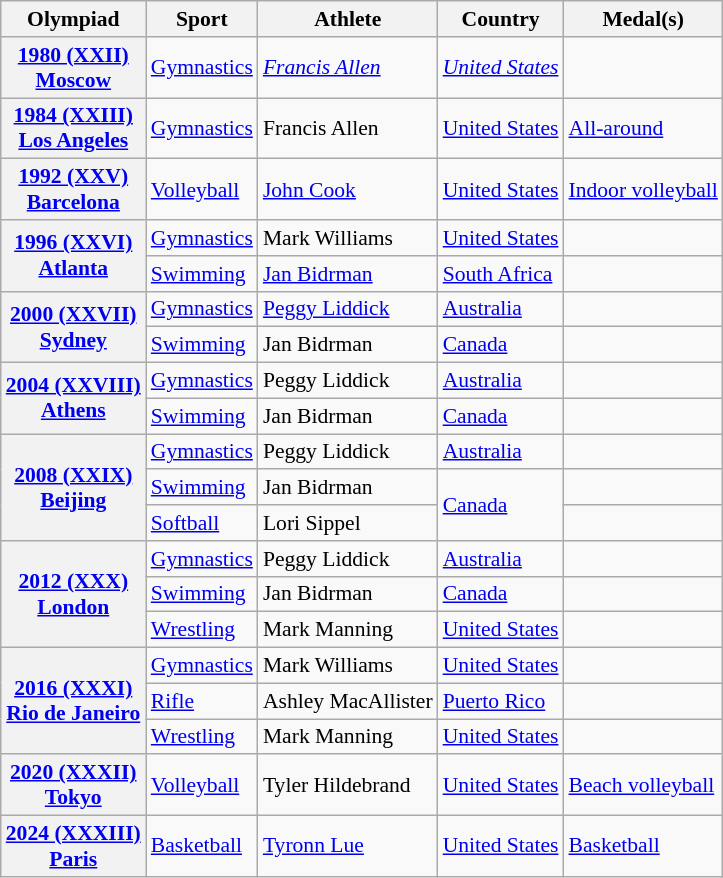<table class=wikitable style="font-size: 90%">
<tr>
<th>Olympiad</th>
<th>Sport</th>
<th>Athlete</th>
<th>Country</th>
<th>Medal(s)</th>
</tr>
<tr>
<th><a href='#'>1980 (XXII)</a> <br>  <a href='#'>Moscow</a></th>
<td> <a href='#'>Gymnastics</a></td>
<td><em><a href='#'>Francis Allen</a></em></td>
<td> <em><a href='#'>United States</a></em></td>
<td></td>
</tr>
<tr>
<th><a href='#'>1984 (XXIII)</a> <br>  <a href='#'>Los Angeles</a></th>
<td> <a href='#'>Gymnastics</a></td>
<td>Francis Allen</td>
<td> <a href='#'>United States</a></td>
<td> <a href='#'>All-around</a></td>
</tr>
<tr>
<th><a href='#'>1992 (XXV)</a> <br>  <a href='#'>Barcelona</a></th>
<td> <a href='#'>Volleyball</a></td>
<td><a href='#'>John Cook</a> </td>
<td> <a href='#'>United States</a></td>
<td> <a href='#'>Indoor volleyball</a></td>
</tr>
<tr>
<th rowspan=2><a href='#'>1996 (XXVI)</a> <br>  <a href='#'>Atlanta</a></th>
<td> <a href='#'>Gymnastics</a></td>
<td>Mark Williams </td>
<td> <a href='#'>United States</a></td>
</tr>
<tr>
<td> <a href='#'>Swimming</a></td>
<td><a href='#'>Jan Bidrman</a></td>
<td> <a href='#'>South Africa</a></td>
<td></td>
</tr>
<tr>
<th rowspan=2><a href='#'>2000 (XXVII)</a> <br>  <a href='#'>Sydney</a></th>
<td> <a href='#'>Gymnastics</a></td>
<td><a href='#'>Peggy Liddick</a></td>
<td> <a href='#'>Australia</a></td>
<td></td>
</tr>
<tr>
<td> <a href='#'>Swimming</a></td>
<td>Jan Bidrman </td>
<td> <a href='#'>Canada</a></td>
<td></td>
</tr>
<tr>
<th rowspan=2><a href='#'>2004 (XXVIII)</a> <br>  <a href='#'>Athens</a></th>
<td> <a href='#'>Gymnastics</a></td>
<td>Peggy Liddick</td>
<td> <a href='#'>Australia</a></td>
<td></td>
</tr>
<tr>
<td> <a href='#'>Swimming</a></td>
<td>Jan Bidrman </td>
<td> <a href='#'>Canada</a></td>
<td></td>
</tr>
<tr>
<th rowspan=3><a href='#'>2008 (XXIX)</a> <br>  <a href='#'>Beijing</a></th>
<td> <a href='#'>Gymnastics</a></td>
<td>Peggy Liddick</td>
<td> <a href='#'>Australia</a></td>
<td></td>
</tr>
<tr>
<td> <a href='#'>Swimming</a></td>
<td>Jan Bidrman </td>
<td rowspan=2> <a href='#'>Canada</a></td>
<td></td>
</tr>
<tr>
<td> <a href='#'>Softball</a></td>
<td>Lori Sippel</td>
<td></td>
</tr>
<tr>
<th rowspan=3><a href='#'>2012 (XXX)</a> <br>  <a href='#'>London</a></th>
<td> <a href='#'>Gymnastics</a></td>
<td>Peggy Liddick</td>
<td> <a href='#'>Australia</a></td>
<td></td>
</tr>
<tr>
<td> <a href='#'>Swimming</a></td>
<td>Jan Bidrman </td>
<td> <a href='#'>Canada</a></td>
<td></td>
</tr>
<tr>
<td> <a href='#'>Wrestling</a></td>
<td>Mark Manning </td>
<td> <a href='#'>United States</a></td>
<td></td>
</tr>
<tr>
<th rowspan=3><a href='#'>2016 (XXXI)</a> <br>  <a href='#'>Rio de Janeiro</a></th>
<td> <a href='#'>Gymnastics</a></td>
<td>Mark Williams</td>
<td> <a href='#'>United States</a></td>
<td></td>
</tr>
<tr>
<td> <a href='#'>Rifle</a></td>
<td>Ashley MacAllister</td>
<td> <a href='#'>Puerto Rico</a></td>
<td></td>
</tr>
<tr>
<td> <a href='#'>Wrestling</a></td>
<td>Mark Manning </td>
<td> <a href='#'>United States</a></td>
<td></td>
</tr>
<tr>
<th><a href='#'>2020 (XXXII)</a> <br>  <a href='#'>Tokyo</a></th>
<td> <a href='#'>Volleyball</a></td>
<td>Tyler Hildebrand</td>
<td> <a href='#'>United States</a></td>
<td> <a href='#'>Beach volleyball</a></td>
</tr>
<tr>
<th rowspan=13><a href='#'>2024 (XXXIII)</a> <br>  <a href='#'>Paris</a></th>
<td rowspan=2> <a href='#'>Basketball</a></td>
<td><a href='#'>Tyronn Lue</a> </td>
<td> <a href='#'>United States</a></td>
<td> <a href='#'>Basketball</a></td>
</tr>
</table>
